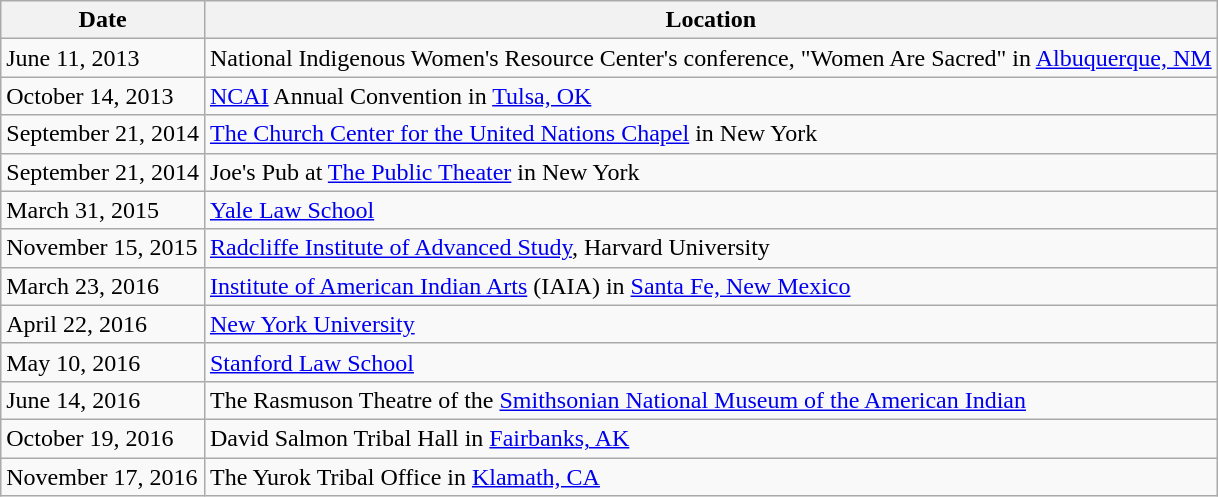<table class="wikitable">
<tr>
<th>Date</th>
<th>Location</th>
</tr>
<tr>
<td>June 11, 2013</td>
<td>National Indigenous Women's Resource Center's conference, "Women Are Sacred" in <a href='#'>Albuquerque, NM</a></td>
</tr>
<tr>
<td>October 14, 2013</td>
<td><a href='#'>NCAI</a> Annual Convention in <a href='#'>Tulsa, OK</a></td>
</tr>
<tr>
<td>September 21, 2014</td>
<td><a href='#'>The Church Center for the United Nations Chapel</a> in New York</td>
</tr>
<tr>
<td>September 21, 2014</td>
<td>Joe's Pub at <a href='#'>The Public Theater</a> in New York</td>
</tr>
<tr>
<td>March 31, 2015</td>
<td><a href='#'>Yale Law School</a></td>
</tr>
<tr>
<td>November 15, 2015</td>
<td><a href='#'>Radcliffe Institute of Advanced Study</a>, Harvard University</td>
</tr>
<tr>
<td>March 23, 2016</td>
<td><a href='#'>Institute of American Indian Arts</a> (IAIA) in <a href='#'>Santa Fe, New Mexico</a></td>
</tr>
<tr>
<td>April 22, 2016</td>
<td><a href='#'>New York University</a></td>
</tr>
<tr>
<td>May 10, 2016</td>
<td><a href='#'>Stanford Law School</a></td>
</tr>
<tr>
<td>June 14, 2016</td>
<td>The Rasmuson Theatre of the <a href='#'>Smithsonian National Museum of the American Indian</a></td>
</tr>
<tr>
<td>October 19, 2016</td>
<td>David Salmon Tribal Hall in <a href='#'>Fairbanks, AK</a></td>
</tr>
<tr>
<td>November 17, 2016</td>
<td>The Yurok Tribal Office in <a href='#'>Klamath, CA</a></td>
</tr>
</table>
